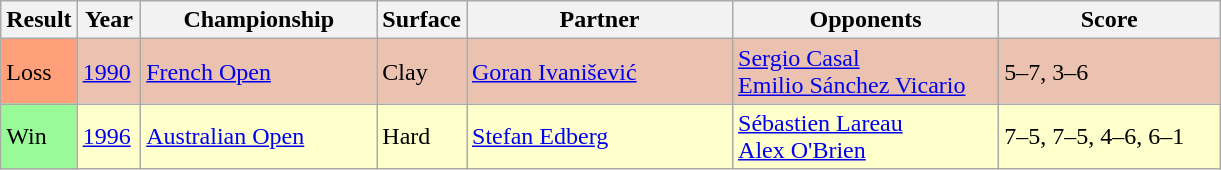<table class="sortable wikitable">
<tr>
<th style="width:40px">Result</th>
<th style="width:35px">Year</th>
<th style="width:150px">Championship</th>
<th style="width:50px">Surface</th>
<th style="width:170px">Partner</th>
<th style="width:170px">Opponents</th>
<th style="width:140px" class="unsortable">Score</th>
</tr>
<tr style="background:#ebc2af;">
<td style="background:#ffa07a;">Loss</td>
<td><a href='#'>1990</a></td>
<td><a href='#'>French Open</a></td>
<td>Clay</td>
<td> <a href='#'>Goran Ivanišević</a></td>
<td> <a href='#'>Sergio Casal</a> <br>  <a href='#'>Emilio Sánchez Vicario</a></td>
<td>5–7, 3–6</td>
</tr>
<tr style="background:#ffc;">
<td style="background:#98fb98;">Win</td>
<td><a href='#'>1996</a></td>
<td><a href='#'>Australian Open</a></td>
<td>Hard</td>
<td> <a href='#'>Stefan Edberg</a></td>
<td> <a href='#'>Sébastien Lareau</a> <br>  <a href='#'>Alex O'Brien</a></td>
<td>7–5, 7–5, 4–6, 6–1</td>
</tr>
</table>
